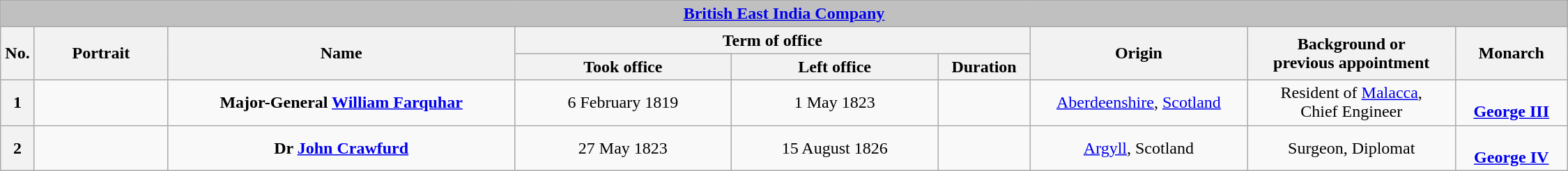<table class=wikitable style=text-align:center width=1500px>
<tr>
<th style=background:silver colspan=9> <a href='#'>British East India Company</a> </th>
</tr>
<tr>
<th rowspan=2 width=25px>No.</th>
<th rowspan=2 width=120px>Portrait</th>
<th rowspan=2 width=325px>Name<br></th>
<th colspan=3 width=400px>Term of office</th>
<th rowspan=2>Origin</th>
<th rowspan=2>Background or<br>previous appointment</th>
<th rowspan=2 width=100px>Monarch</th>
</tr>
<tr>
<th>Took office</th>
<th>Left office</th>
<th width=80px>Duration</th>
</tr>
<tr>
<th rowspan=2>1</th>
<td rowspan=2></td>
<td rowspan=2><strong>Major-General <a href='#'>William Farquhar</a></strong><br></td>
<td rowspan=2>6 February 1819</td>
<td rowspan=2>1 May 1823</td>
<td rowspan=2></td>
<td rowspan=2><a href='#'>Aberdeenshire</a>, <a href='#'>Scotland</a></td>
<td rowspan=2>Resident of <a href='#'>Malacca</a>,<br>Chief Engineer</td>
<td><br><strong><a href='#'>George III</a></strong></td>
</tr>
<tr>
<td rowspan=2><br><strong><a href='#'>George IV</a></strong></td>
</tr>
<tr>
<th>2</th>
<td></td>
<td><strong>Dr <a href='#'>John Crawfurd</a></strong><br></td>
<td>27 May 1823</td>
<td>15 August 1826</td>
<td></td>
<td><a href='#'>Argyll</a>, Scotland</td>
<td>Surgeon, Diplomat</td>
</tr>
</table>
